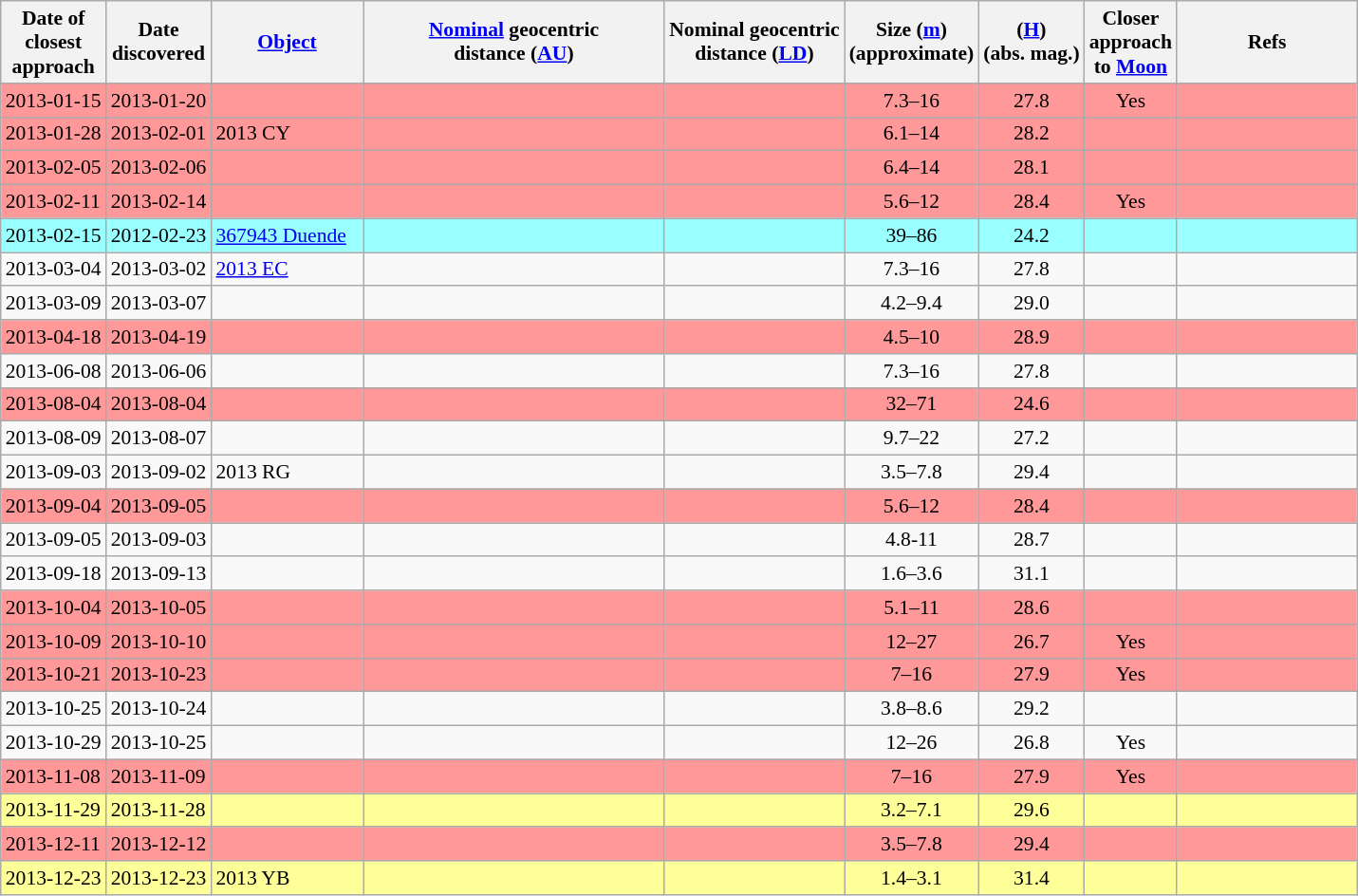<table class="wikitable sortable" style="font-size: 0.9em;">
<tr>
<th>Date of<br>closest<br>approach</th>
<th>Date<br>discovered</th>
<th width=100><a href='#'>Object</a></th>
<th width=205 data-sort-type="number"><a href='#'>Nominal</a> geocentric<br>distance (<a href='#'>AU</a>)</th>
<th data-sort-type="number">Nominal geocentric<br>distance (<a href='#'>LD</a>)</th>
<th data-sort-type="number">Size (<a href='#'>m</a>)<br>(approximate)</th>
<th data-sort-type="number">(<a href='#'>H</a>)<br>(abs. mag.)</th>
<th>Closer<br>approach<br>to <a href='#'>Moon</a></th>
<th width=120>Refs</th>
</tr>
<tr bgcolor="#ff9999">
<td>2013-01-15</td>
<td>2013-01-20</td>
<td></td>
<td></td>
<td align="center"></td>
<td align=center>7.3–16</td>
<td align="center">27.8</td>
<td align="center">Yes</td>
<td></td>
</tr>
<tr bgcolor="#ff9999">
<td>2013-01-28</td>
<td>2013-02-01</td>
<td>2013 CY</td>
<td></td>
<td align="center"></td>
<td align=center>6.1–14</td>
<td align="center">28.2</td>
<td></td>
<td></td>
</tr>
<tr bgcolor="#ff9999">
<td>2013-02-05</td>
<td>2013-02-06</td>
<td></td>
<td></td>
<td align="center"></td>
<td align=center>6.4–14</td>
<td align="center">28.1</td>
<td></td>
<td></td>
</tr>
<tr bgcolor="#ff9999">
<td>2013-02-11</td>
<td>2013-02-14</td>
<td></td>
<td></td>
<td align="center"></td>
<td align=center>5.6–12</td>
<td align="center">28.4</td>
<td align="center">Yes</td>
<td></td>
</tr>
<tr bgcolor="#99ffff">
<td>2013-02-15</td>
<td>2012-02-23</td>
<td><a href='#'>367943 Duende</a></td>
<td></td>
<td align="center"></td>
<td align=center>39–86</td>
<td align="center">24.2</td>
<td></td>
<td></td>
</tr>
<tr>
<td>2013-03-04</td>
<td>2013-03-02</td>
<td><a href='#'>2013 EC</a></td>
<td></td>
<td align="center"></td>
<td align=center>7.3–16</td>
<td align="center">27.8</td>
<td></td>
<td></td>
</tr>
<tr>
<td>2013-03-09</td>
<td>2013-03-07</td>
<td></td>
<td></td>
<td align="center"></td>
<td align=center>4.2–9.4</td>
<td align="center">29.0</td>
<td></td>
<td></td>
</tr>
<tr bgcolor="#ff9999">
<td>2013-04-18</td>
<td>2013-04-19</td>
<td></td>
<td></td>
<td align="center"></td>
<td align=center>4.5–10</td>
<td align="center">28.9</td>
<td></td>
<td></td>
</tr>
<tr>
<td>2013-06-08</td>
<td>2013-06-06</td>
<td></td>
<td></td>
<td align="center"></td>
<td align=center>7.3–16</td>
<td align="center">27.8</td>
<td></td>
<td></td>
</tr>
<tr bgcolor="#ff9999">
<td>2013-08-04</td>
<td>2013-08-04</td>
<td></td>
<td></td>
<td align="center"></td>
<td align=center>32–71</td>
<td align="center">24.6</td>
<td></td>
<td></td>
</tr>
<tr>
<td>2013-08-09</td>
<td>2013-08-07</td>
<td></td>
<td></td>
<td align="center"></td>
<td align=center>9.7–22</td>
<td align="center">27.2</td>
<td></td>
<td></td>
</tr>
<tr>
<td>2013-09-03</td>
<td>2013-09-02</td>
<td>2013 RG</td>
<td></td>
<td align="center"></td>
<td align=center>3.5–7.8</td>
<td align="center">29.4</td>
<td></td>
<td></td>
</tr>
<tr bgcolor="#ff9999">
<td>2013-09-04</td>
<td>2013-09-05</td>
<td></td>
<td></td>
<td align="center"></td>
<td align=center>5.6–12</td>
<td align="center">28.4</td>
<td></td>
<td></td>
</tr>
<tr>
<td>2013-09-05</td>
<td>2013-09-03</td>
<td></td>
<td></td>
<td align="center"></td>
<td align=center>4.8-11</td>
<td align="center">28.7</td>
<td></td>
<td></td>
</tr>
<tr>
<td>2013-09-18</td>
<td>2013-09-13</td>
<td></td>
<td></td>
<td align="center"></td>
<td align=center>1.6–3.6</td>
<td align="center">31.1</td>
<td></td>
<td></td>
</tr>
<tr bgcolor="#ff9999">
<td>2013-10-04</td>
<td>2013-10-05</td>
<td></td>
<td></td>
<td align="center"></td>
<td align=center>5.1–11</td>
<td align="center">28.6</td>
<td></td>
<td></td>
</tr>
<tr bgcolor="#ff9999">
<td>2013-10-09</td>
<td>2013-10-10</td>
<td></td>
<td></td>
<td align="center"></td>
<td align=center>12–27</td>
<td align="center">26.7</td>
<td align="center">Yes</td>
<td></td>
</tr>
<tr bgcolor="#ff9999">
<td>2013-10-21</td>
<td>2013-10-23</td>
<td></td>
<td></td>
<td align="center"></td>
<td align=center>7–16</td>
<td align="center">27.9</td>
<td align="center">Yes</td>
<td></td>
</tr>
<tr>
<td>2013-10-25</td>
<td>2013-10-24</td>
<td></td>
<td></td>
<td align="center"></td>
<td align=center>3.8–8.6</td>
<td align="center">29.2</td>
<td></td>
<td></td>
</tr>
<tr>
<td>2013-10-29</td>
<td>2013-10-25</td>
<td></td>
<td></td>
<td align="center"></td>
<td align=center>12–26</td>
<td align="center">26.8</td>
<td align="center">Yes</td>
<td></td>
</tr>
<tr bgcolor="#ff9999">
<td>2013-11-08</td>
<td>2013-11-09</td>
<td></td>
<td></td>
<td align="center"></td>
<td align=center>7–16</td>
<td align="center">27.9</td>
<td align="center">Yes</td>
<td></td>
</tr>
<tr bgcolor="#ffff99">
<td>2013-11-29</td>
<td>2013-11-28</td>
<td></td>
<td></td>
<td align="center"></td>
<td align=center>3.2–7.1</td>
<td align="center">29.6</td>
<td></td>
<td></td>
</tr>
<tr bgcolor="#ff9999">
<td>2013-12-11</td>
<td>2013-12-12</td>
<td></td>
<td></td>
<td align="center"></td>
<td align=center>3.5–7.8</td>
<td align="center">29.4</td>
<td></td>
<td></td>
</tr>
<tr bgcolor="#ffff99">
<td>2013-12-23</td>
<td>2013-12-23</td>
<td>2013 YB</td>
<td></td>
<td align="center"></td>
<td align=center>1.4–3.1</td>
<td align="center">31.4</td>
<td></td>
<td></td>
</tr>
</table>
